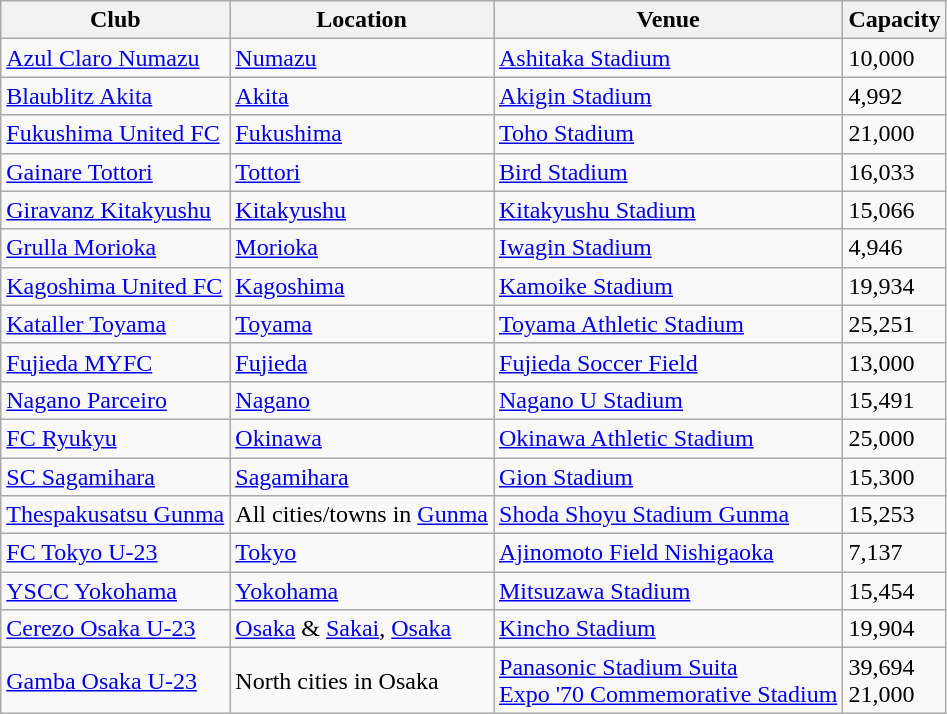<table class="wikitable sortable">
<tr>
<th>Club</th>
<th>Location</th>
<th>Venue</th>
<th>Capacity</th>
</tr>
<tr>
<td><a href='#'>Azul Claro Numazu</a></td>
<td><a href='#'>Numazu</a></td>
<td><a href='#'>Ashitaka Stadium</a></td>
<td>10,000</td>
</tr>
<tr>
<td><a href='#'>Blaublitz Akita</a></td>
<td><a href='#'>Akita</a></td>
<td><a href='#'>Akigin Stadium</a></td>
<td>4,992</td>
</tr>
<tr>
<td><a href='#'>Fukushima United FC</a></td>
<td><a href='#'>Fukushima</a></td>
<td><a href='#'>Toho Stadium</a></td>
<td>21,000</td>
</tr>
<tr>
<td><a href='#'>Gainare Tottori</a></td>
<td><a href='#'>Tottori</a></td>
<td><a href='#'>Bird Stadium</a></td>
<td>16,033</td>
</tr>
<tr>
<td><a href='#'>Giravanz Kitakyushu</a></td>
<td><a href='#'>Kitakyushu</a></td>
<td><a href='#'>Kitakyushu Stadium</a></td>
<td>15,066</td>
</tr>
<tr>
<td><a href='#'>Grulla Morioka</a></td>
<td><a href='#'>Morioka</a></td>
<td><a href='#'>Iwagin Stadium</a></td>
<td>4,946</td>
</tr>
<tr>
<td><a href='#'>Kagoshima United FC</a></td>
<td><a href='#'>Kagoshima</a></td>
<td><a href='#'>Kamoike Stadium</a></td>
<td>19,934</td>
</tr>
<tr>
<td><a href='#'>Kataller Toyama</a></td>
<td><a href='#'>Toyama</a></td>
<td><a href='#'>Toyama Athletic Stadium</a></td>
<td>25,251</td>
</tr>
<tr>
<td><a href='#'>Fujieda MYFC</a></td>
<td><a href='#'>Fujieda</a></td>
<td><a href='#'>Fujieda Soccer Field</a></td>
<td>13,000</td>
</tr>
<tr>
<td><a href='#'>Nagano Parceiro</a></td>
<td><a href='#'>Nagano</a></td>
<td><a href='#'>Nagano U Stadium</a></td>
<td>15,491</td>
</tr>
<tr>
<td><a href='#'>FC Ryukyu</a></td>
<td><a href='#'>Okinawa</a></td>
<td><a href='#'>Okinawa Athletic Stadium</a></td>
<td>25,000</td>
</tr>
<tr>
<td><a href='#'>SC Sagamihara</a></td>
<td><a href='#'>Sagamihara</a></td>
<td><a href='#'>Gion Stadium</a></td>
<td>15,300</td>
</tr>
<tr>
<td><a href='#'>Thespakusatsu Gunma</a></td>
<td>All cities/towns in <a href='#'>Gunma</a></td>
<td><a href='#'>Shoda Shoyu Stadium Gunma</a></td>
<td>15,253</td>
</tr>
<tr>
<td><a href='#'>FC Tokyo U-23</a></td>
<td><a href='#'>Tokyo</a></td>
<td><a href='#'>Ajinomoto Field Nishigaoka</a></td>
<td>7,137</td>
</tr>
<tr>
<td><a href='#'>YSCC Yokohama</a></td>
<td><a href='#'>Yokohama</a></td>
<td><a href='#'>Mitsuzawa Stadium</a></td>
<td>15,454</td>
</tr>
<tr>
<td><a href='#'>Cerezo Osaka U-23</a></td>
<td><a href='#'>Osaka</a> & <a href='#'>Sakai</a>, <a href='#'>Osaka</a></td>
<td><a href='#'>Kincho Stadium</a></td>
<td>19,904</td>
</tr>
<tr>
<td><a href='#'>Gamba Osaka U-23</a></td>
<td>North cities in Osaka</td>
<td><a href='#'>Panasonic Stadium Suita</a><br><a href='#'>Expo '70 Commemorative Stadium</a></td>
<td>39,694<br>21,000</td>
</tr>
</table>
